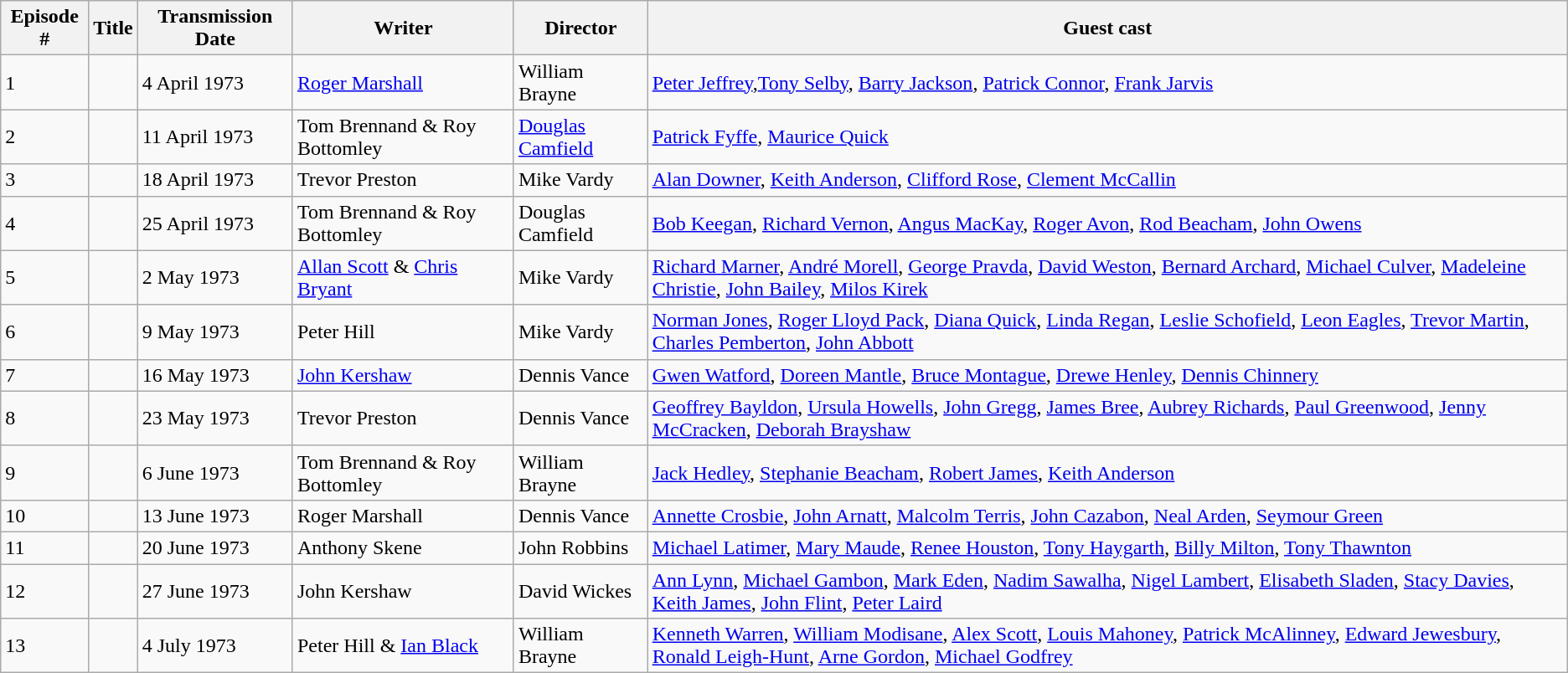<table class="wikitable">
<tr>
<th>Episode #</th>
<th>Title</th>
<th>Transmission Date</th>
<th>Writer</th>
<th>Director</th>
<th>Guest cast</th>
</tr>
<tr>
<td>1</td>
<td></td>
<td>4 April 1973</td>
<td><a href='#'>Roger Marshall</a></td>
<td>William Brayne</td>
<td><a href='#'>Peter Jeffrey</a>,<a href='#'>Tony Selby</a>, <a href='#'>Barry Jackson</a>, <a href='#'>Patrick Connor</a>, <a href='#'>Frank Jarvis</a></td>
</tr>
<tr>
<td>2</td>
<td></td>
<td>11 April 1973</td>
<td>Tom Brennand & Roy Bottomley</td>
<td><a href='#'>Douglas Camfield</a></td>
<td><a href='#'>Patrick Fyffe</a>, <a href='#'>Maurice Quick</a></td>
</tr>
<tr>
<td>3</td>
<td></td>
<td>18 April 1973</td>
<td>Trevor Preston</td>
<td>Mike Vardy</td>
<td><a href='#'>Alan Downer</a>, <a href='#'>Keith Anderson</a>, <a href='#'>Clifford Rose</a>, <a href='#'>Clement McCallin</a></td>
</tr>
<tr>
<td>4</td>
<td></td>
<td>25 April 1973</td>
<td>Tom Brennand & Roy Bottomley</td>
<td>Douglas Camfield</td>
<td><a href='#'>Bob Keegan</a>, <a href='#'>Richard Vernon</a>, <a href='#'>Angus MacKay</a>, <a href='#'>Roger Avon</a>, <a href='#'>Rod Beacham</a>, <a href='#'>John Owens</a></td>
</tr>
<tr>
<td>5</td>
<td></td>
<td>2 May 1973</td>
<td><a href='#'>Allan Scott</a> & <a href='#'>Chris Bryant</a></td>
<td>Mike Vardy</td>
<td><a href='#'>Richard Marner</a>, <a href='#'>André Morell</a>, <a href='#'>George Pravda</a>, <a href='#'>David Weston</a>, <a href='#'>Bernard Archard</a>, <a href='#'>Michael Culver</a>, <a href='#'>Madeleine Christie</a>, <a href='#'>John Bailey</a>, <a href='#'>Milos Kirek</a></td>
</tr>
<tr>
<td>6</td>
<td></td>
<td>9 May 1973</td>
<td>Peter Hill</td>
<td>Mike Vardy</td>
<td><a href='#'>Norman Jones</a>, <a href='#'>Roger Lloyd Pack</a>, <a href='#'>Diana Quick</a>, <a href='#'>Linda Regan</a>, <a href='#'>Leslie Schofield</a>, <a href='#'>Leon Eagles</a>, <a href='#'>Trevor Martin</a>, <a href='#'>Charles Pemberton</a>, <a href='#'>John Abbott</a></td>
</tr>
<tr>
<td>7</td>
<td></td>
<td>16 May 1973</td>
<td><a href='#'>John Kershaw</a></td>
<td>Dennis Vance</td>
<td><a href='#'>Gwen Watford</a>, <a href='#'>Doreen Mantle</a>, <a href='#'>Bruce Montague</a>, <a href='#'>Drewe Henley</a>, <a href='#'>Dennis Chinnery</a></td>
</tr>
<tr>
<td>8</td>
<td></td>
<td>23 May 1973</td>
<td>Trevor Preston</td>
<td>Dennis Vance</td>
<td><a href='#'>Geoffrey Bayldon</a>, <a href='#'>Ursula Howells</a>, <a href='#'>John Gregg</a>, <a href='#'>James Bree</a>, <a href='#'>Aubrey Richards</a>, <a href='#'>Paul Greenwood</a>, <a href='#'>Jenny McCracken</a>, <a href='#'>Deborah Brayshaw</a></td>
</tr>
<tr>
<td>9</td>
<td></td>
<td>6 June 1973</td>
<td>Tom Brennand & Roy Bottomley</td>
<td>William Brayne</td>
<td><a href='#'>Jack Hedley</a>, <a href='#'>Stephanie Beacham</a>, <a href='#'>Robert James</a>, <a href='#'>Keith Anderson</a></td>
</tr>
<tr>
<td>10</td>
<td></td>
<td>13 June 1973</td>
<td>Roger Marshall</td>
<td>Dennis Vance</td>
<td><a href='#'>Annette Crosbie</a>, <a href='#'>John Arnatt</a>, <a href='#'>Malcolm Terris</a>, <a href='#'>John Cazabon</a>, <a href='#'>Neal Arden</a>, <a href='#'>Seymour Green</a></td>
</tr>
<tr>
<td>11</td>
<td></td>
<td>20 June 1973</td>
<td>Anthony Skene</td>
<td>John Robbins</td>
<td><a href='#'>Michael Latimer</a>, <a href='#'>Mary Maude</a>, <a href='#'>Renee Houston</a>, <a href='#'>Tony Haygarth</a>, <a href='#'>Billy Milton</a>, <a href='#'>Tony Thawnton</a></td>
</tr>
<tr>
<td>12</td>
<td></td>
<td>27 June 1973</td>
<td>John Kershaw</td>
<td>David Wickes</td>
<td><a href='#'>Ann Lynn</a>, <a href='#'>Michael Gambon</a>, <a href='#'>Mark Eden</a>, <a href='#'>Nadim Sawalha</a>, <a href='#'>Nigel Lambert</a>, <a href='#'>Elisabeth Sladen</a>, <a href='#'>Stacy Davies</a>, <a href='#'>Keith James</a>, <a href='#'>John Flint</a>, <a href='#'>Peter Laird</a></td>
</tr>
<tr>
<td>13</td>
<td></td>
<td>4 July 1973</td>
<td>Peter Hill & <a href='#'>Ian Black</a></td>
<td>William Brayne</td>
<td><a href='#'>Kenneth Warren</a>, <a href='#'>William Modisane</a>, <a href='#'>Alex Scott</a>, <a href='#'>Louis Mahoney</a>, <a href='#'>Patrick McAlinney</a>, <a href='#'>Edward Jewesbury</a>, <a href='#'>Ronald Leigh-Hunt</a>, <a href='#'>Arne Gordon</a>, <a href='#'>Michael Godfrey</a></td>
</tr>
</table>
